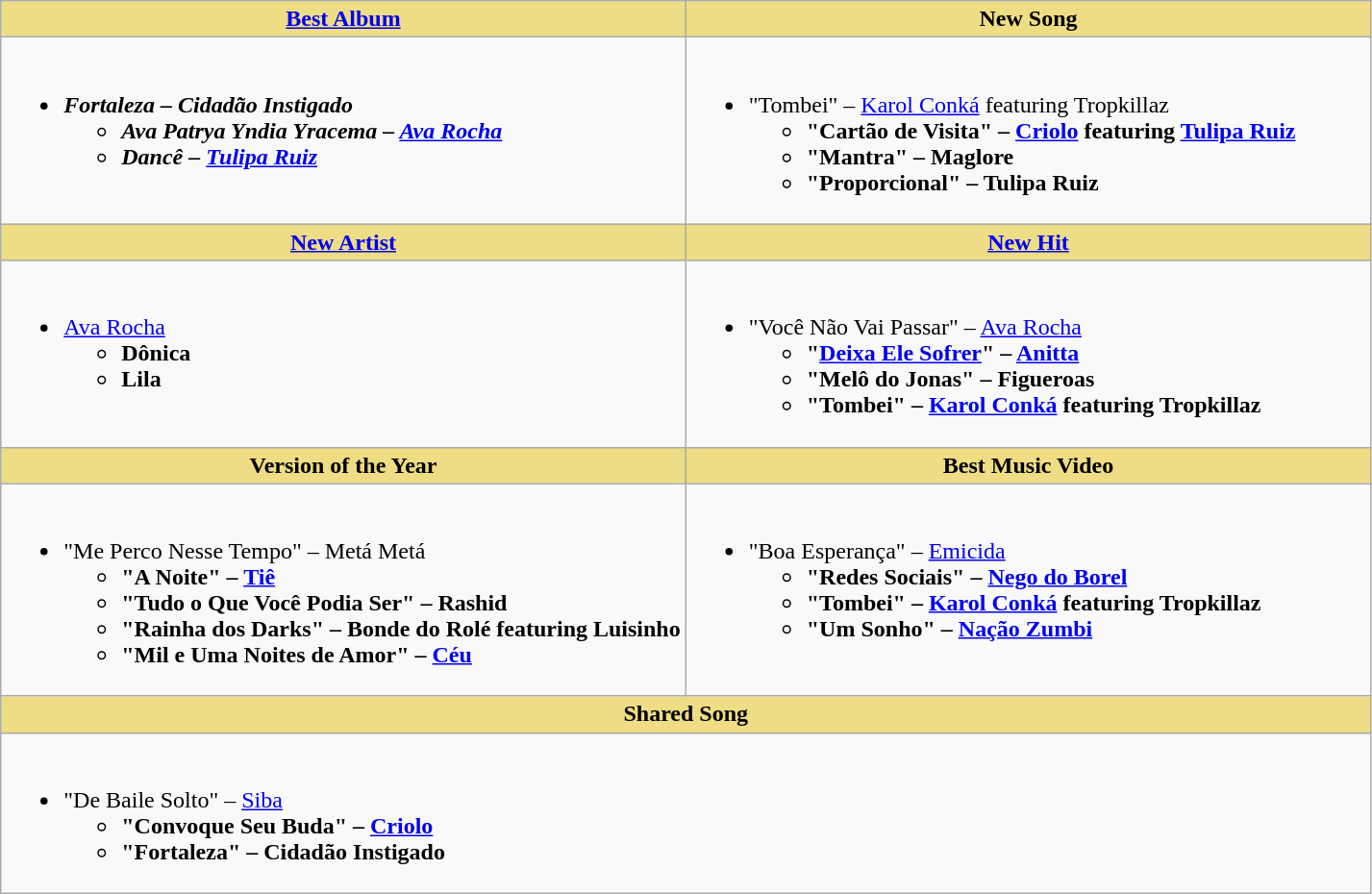<table class="wikitable" style="width=">
<tr>
<th scope="col" width="50%" style="background:#EEDD85;"><a href='#'>Best Album</a></th>
<th scope="col" width="50%" style="background:#EEDD85;">New Song</th>
</tr>
<tr>
<td style="vertical-align:top"><br><ul><li><strong><em>Fortaleza<em> – Cidadão Instigado<strong><ul><li></em>Ava Patrya Yndia Yracema<em> – <a href='#'>Ava Rocha</a></li><li></em>Dancê<em> – <a href='#'>Tulipa Ruiz</a></li></ul></li></ul></td>
<td style="vertical-align:top"><br><ul><li></strong>"Tombei" – <a href='#'>Karol Conká</a> featuring Tropkillaz<strong><ul><li>"Cartão de Visita" – <a href='#'>Criolo</a> featuring <a href='#'>Tulipa Ruiz</a></li><li>"Mantra" – Maglore</li><li>"Proporcional" – Tulipa Ruiz</li></ul></li></ul></td>
</tr>
<tr>
<th scope="col" width="50%" style="background:#EEDD85;"><a href='#'>New Artist</a></th>
<th scope="col" width="50%" style="background:#EEDD85;"><a href='#'>New Hit</a></th>
</tr>
<tr>
<td style="vertical-align:top"><br><ul><li></strong><a href='#'>Ava Rocha</a><strong><ul><li>Dônica</li><li>Lila</li></ul></li></ul></td>
<td style="vertical-align:top"><br><ul><li></strong>"Você Não Vai Passar" – <a href='#'>Ava Rocha</a><strong><ul><li>"<a href='#'>Deixa Ele Sofrer</a>" – <a href='#'>Anitta</a></li><li>"Melô do Jonas" – Figueroas</li><li>"Tombei" – <a href='#'>Karol Conká</a> featuring Tropkillaz</li></ul></li></ul></td>
</tr>
<tr>
<th scope="col" width="50%" style="background:#EEDD85;">Version of the Year</th>
<th scope="col" width="50%" style="background:#EEDD85;">Best Music Video</th>
</tr>
<tr>
<td style="vertical-align:top"><br><ul><li></strong>"Me Perco Nesse Tempo" – Metá Metá<strong><ul><li>"A Noite" – <a href='#'>Tiê</a></li><li>"Tudo o Que Você Podia Ser" – Rashid</li><li>"Rainha dos Darks" – Bonde do Rolé featuring Luisinho</li><li>"Mil e Uma Noites de Amor" – <a href='#'>Céu</a></li></ul></li></ul></td>
<td style="vertical-align:top"><br><ul><li></strong>"Boa Esperança" – <a href='#'>Emicida</a><strong><ul><li>"Redes Sociais" – <a href='#'>Nego do Borel</a></li><li>"Tombei" – <a href='#'>Karol Conká</a> featuring Tropkillaz</li><li>"Um Sonho" – <a href='#'>Nação Zumbi</a></li></ul></li></ul></td>
</tr>
<tr>
<th colspan="2" scope="col" width="50%" style="background:#EEDD85;">Shared Song</th>
</tr>
<tr>
<td colspan="2" style="vertical-align:top"><br><ul><li></strong>"De Baile Solto" – <a href='#'>Siba</a><strong><ul><li>"Convoque Seu Buda" – <a href='#'>Criolo</a></li><li>"Fortaleza" – Cidadão Instigado</li></ul></li></ul></td>
</tr>
</table>
